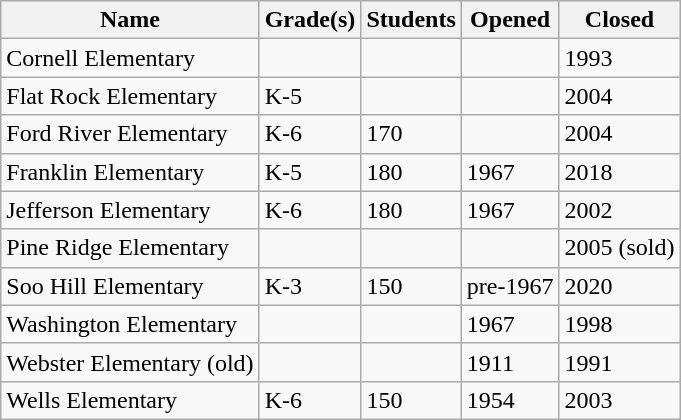<table class="wikitable sortable mw-collapsible">
<tr>
<th>Name</th>
<th>Grade(s)</th>
<th>Students</th>
<th>Opened</th>
<th>Closed</th>
</tr>
<tr>
<td>Cornell Elementary</td>
<td></td>
<td></td>
<td></td>
<td>1993</td>
</tr>
<tr>
<td>Flat Rock Elementary</td>
<td>K-5</td>
<td></td>
<td></td>
<td>2004</td>
</tr>
<tr>
<td>Ford River Elementary</td>
<td>K-6</td>
<td>170</td>
<td></td>
<td>2004</td>
</tr>
<tr>
<td>Franklin Elementary</td>
<td>K-5</td>
<td>180</td>
<td>1967</td>
<td>2018</td>
</tr>
<tr>
<td>Jefferson Elementary</td>
<td>K-6</td>
<td>180</td>
<td>1967</td>
<td>2002</td>
</tr>
<tr>
<td>Pine Ridge Elementary</td>
<td></td>
<td></td>
<td></td>
<td>2005 (sold)</td>
</tr>
<tr>
<td>Soo Hill Elementary</td>
<td>K-3</td>
<td>150</td>
<td>pre-1967</td>
<td>2020</td>
</tr>
<tr>
<td>Washington Elementary</td>
<td></td>
<td></td>
<td>1967</td>
<td>1998</td>
</tr>
<tr>
<td>Webster Elementary (old)</td>
<td></td>
<td></td>
<td>1911</td>
<td>1991</td>
</tr>
<tr>
<td>Wells Elementary</td>
<td>K-6</td>
<td>150</td>
<td>1954</td>
<td>2003</td>
</tr>
</table>
